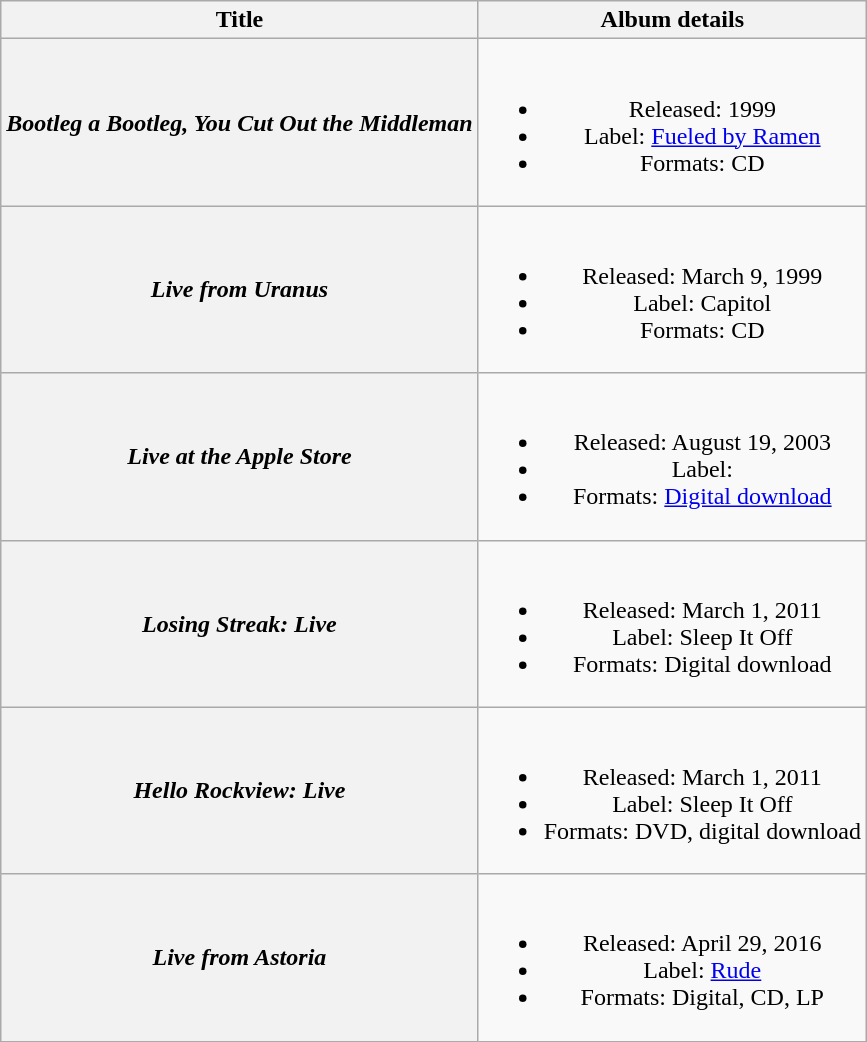<table class="wikitable plainrowheaders" style="text-align:center;">
<tr>
<th scope="col">Title</th>
<th scope="col">Album details</th>
</tr>
<tr>
<th scope="row"><em>Bootleg a Bootleg, You Cut Out the Middleman</em></th>
<td><br><ul><li>Released: 1999</li><li>Label: <a href='#'>Fueled by Ramen</a></li><li>Formats: CD</li></ul></td>
</tr>
<tr>
<th scope="row"><em>Live from Uranus</em></th>
<td><br><ul><li>Released: March 9, 1999</li><li>Label: Capitol</li><li>Formats: CD</li></ul></td>
</tr>
<tr>
<th scope="row"><em>Live at the Apple Store</em></th>
<td><br><ul><li>Released: August 19, 2003</li><li>Label:</li><li>Formats: <a href='#'>Digital download</a></li></ul></td>
</tr>
<tr>
<th scope="row"><em>Losing Streak: Live</em></th>
<td><br><ul><li>Released: March 1, 2011</li><li>Label: Sleep It Off</li><li>Formats: Digital download</li></ul></td>
</tr>
<tr>
<th scope="row"><em>Hello Rockview: Live</em></th>
<td><br><ul><li>Released: March 1, 2011</li><li>Label: Sleep It Off</li><li>Formats: DVD, digital download</li></ul></td>
</tr>
<tr>
<th scope="row"><em>Live from Astoria</em></th>
<td><br><ul><li>Released: April 29, 2016</li><li>Label: <a href='#'>Rude</a></li><li>Formats: Digital, CD, LP</li></ul></td>
</tr>
</table>
